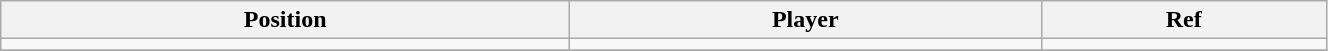<table class="wikitable sortable" style="width:70%; text-align:center; font-size:100%; text-align:left;">
<tr>
<th>Position</th>
<th>Player</th>
<th>Ref</th>
</tr>
<tr>
<td></td>
<td></td>
<td></td>
</tr>
<tr>
</tr>
</table>
